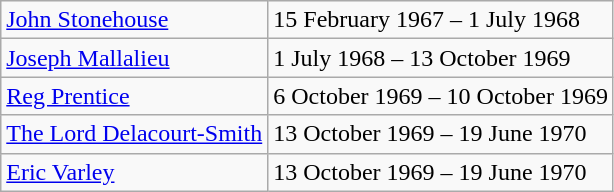<table class="wikitable sortable">
<tr>
<td><a href='#'>John Stonehouse</a></td>
<td>15 February 1967 – 1 July 1968</td>
</tr>
<tr>
<td><a href='#'>Joseph Mallalieu</a></td>
<td>1 July 1968 – 13 October 1969</td>
</tr>
<tr>
<td><a href='#'>Reg Prentice</a></td>
<td>6 October 1969 – 10 October 1969</td>
</tr>
<tr>
<td><a href='#'>The Lord Delacourt-Smith</a></td>
<td>13 October 1969 – 19 June 1970</td>
</tr>
<tr>
<td><a href='#'>Eric Varley</a></td>
<td>13 October 1969 – 19 June 1970</td>
</tr>
</table>
